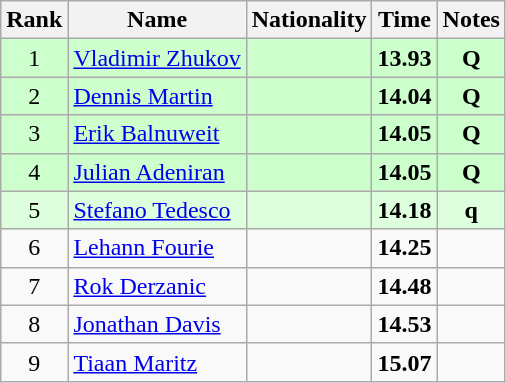<table class="wikitable sortable" style="text-align:center">
<tr>
<th>Rank</th>
<th>Name</th>
<th>Nationality</th>
<th>Time</th>
<th>Notes</th>
</tr>
<tr bgcolor=ccffcc>
<td>1</td>
<td align=left><a href='#'>Vladimir Zhukov</a></td>
<td align=left></td>
<td><strong>13.93</strong></td>
<td><strong>Q</strong></td>
</tr>
<tr bgcolor=ccffcc>
<td>2</td>
<td align=left><a href='#'>Dennis Martin</a></td>
<td align=left></td>
<td><strong>14.04</strong></td>
<td><strong>Q</strong></td>
</tr>
<tr bgcolor=ccffcc>
<td>3</td>
<td align=left><a href='#'>Erik Balnuweit</a></td>
<td align=left></td>
<td><strong>14.05</strong></td>
<td><strong>Q</strong></td>
</tr>
<tr bgcolor=ccffcc>
<td>4</td>
<td align=left><a href='#'>Julian Adeniran</a></td>
<td align=left></td>
<td><strong>14.05</strong></td>
<td><strong>Q</strong></td>
</tr>
<tr bgcolor=ddffdd>
<td>5</td>
<td align=left><a href='#'>Stefano Tedesco</a></td>
<td align=left></td>
<td><strong>14.18</strong></td>
<td><strong>q</strong></td>
</tr>
<tr>
<td>6</td>
<td align=left><a href='#'>Lehann Fourie</a></td>
<td align=left></td>
<td><strong>14.25</strong></td>
<td></td>
</tr>
<tr>
<td>7</td>
<td align=left><a href='#'>Rok Derzanic</a></td>
<td align=left></td>
<td><strong>14.48</strong></td>
<td></td>
</tr>
<tr>
<td>8</td>
<td align=left><a href='#'>Jonathan Davis</a></td>
<td align=left></td>
<td><strong>14.53</strong></td>
<td></td>
</tr>
<tr>
<td>9</td>
<td align=left><a href='#'>Tiaan Maritz</a></td>
<td align=left></td>
<td><strong>15.07</strong></td>
<td></td>
</tr>
</table>
